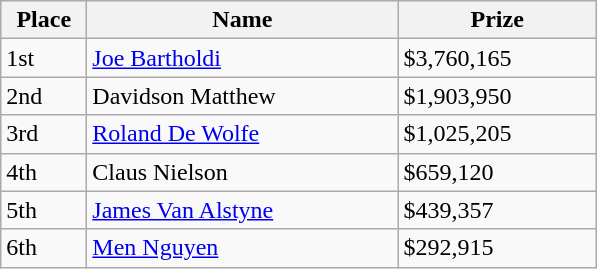<table class="wikitable">
<tr>
<th width="50">Place</th>
<th width="200">Name</th>
<th width="125">Prize</th>
</tr>
<tr>
<td>1st</td>
<td><a href='#'>Joe Bartholdi</a></td>
<td>$3,760,165</td>
</tr>
<tr>
<td>2nd</td>
<td> Davidson Matthew</td>
<td>$1,903,950</td>
</tr>
<tr>
<td>3rd</td>
<td><a href='#'>Roland De Wolfe</a></td>
<td>$1,025,205</td>
</tr>
<tr>
<td>4th</td>
<td>Claus Nielson</td>
<td>$659,120</td>
</tr>
<tr>
<td>5th</td>
<td><a href='#'>James Van Alstyne</a></td>
<td>$439,357</td>
</tr>
<tr>
<td>6th</td>
<td><a href='#'>Men Nguyen</a></td>
<td>$292,915</td>
</tr>
</table>
